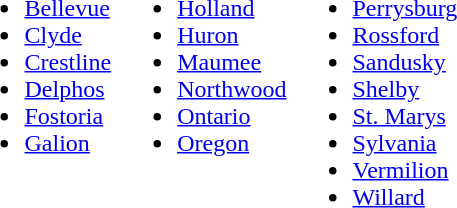<table>
<tr ---- valign="top">
<td><br><ul><li><a href='#'>Bellevue</a></li><li><a href='#'>Clyde</a></li><li><a href='#'>Crestline</a></li><li><a href='#'>Delphos</a></li><li><a href='#'>Fostoria</a></li><li><a href='#'>Galion</a></li></ul></td>
<td><br><ul><li><a href='#'>Holland</a></li><li><a href='#'>Huron</a></li><li><a href='#'>Maumee</a></li><li><a href='#'>Northwood</a></li><li><a href='#'>Ontario</a></li><li><a href='#'>Oregon</a></li></ul></td>
<td><br><ul><li><a href='#'>Perrysburg</a></li><li><a href='#'>Rossford</a></li><li><a href='#'>Sandusky</a></li><li><a href='#'>Shelby</a></li><li><a href='#'>St. Marys</a></li><li><a href='#'>Sylvania</a></li><li><a href='#'>Vermilion</a></li><li><a href='#'>Willard</a></li></ul></td>
</tr>
</table>
